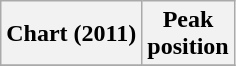<table class="wikitable sortable plainrowheaders">
<tr>
<th>Chart (2011)</th>
<th>Peak<br>position</th>
</tr>
<tr>
</tr>
</table>
